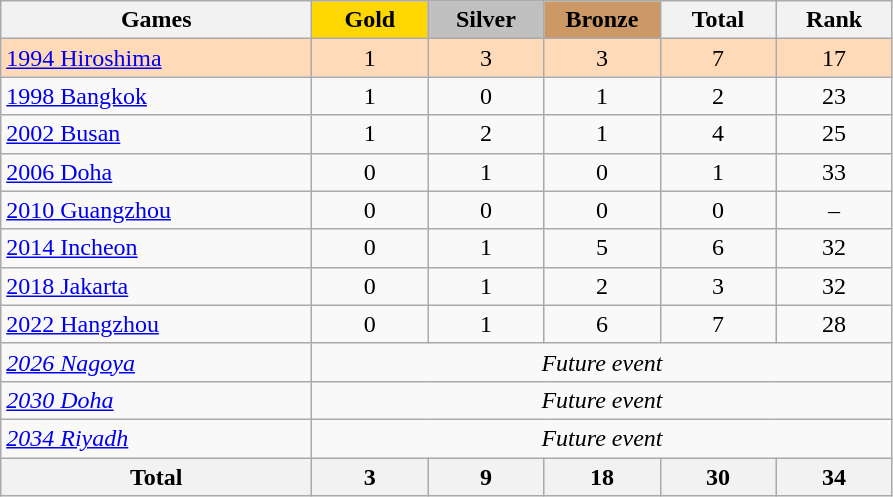<table class="wikitable sortable" style="text-align:center;">
<tr>
<th width=200>Games</th>
<td bgcolor=gold width=70><strong>Gold</strong></td>
<td bgcolor=silver width=70><strong>Silver</strong></td>
<td bgcolor=#cc9966 width=70><strong>Bronze</strong></td>
<th width=70>Total</th>
<th width=70>Rank</th>
</tr>
<tr bgcolor=ffdab9>
<td align=left> <a href='#'>1994 Hiroshima</a></td>
<td>1</td>
<td>3</td>
<td>3</td>
<td>7</td>
<td>17</td>
</tr>
<tr>
<td align=left> <a href='#'>1998 Bangkok</a></td>
<td>1</td>
<td>0</td>
<td>1</td>
<td>2</td>
<td>23</td>
</tr>
<tr>
<td align=left> <a href='#'>2002 Busan</a></td>
<td>1</td>
<td>2</td>
<td>1</td>
<td>4</td>
<td>25</td>
</tr>
<tr>
<td align=left> <a href='#'>2006 Doha</a></td>
<td>0</td>
<td>1</td>
<td>0</td>
<td>1</td>
<td>33</td>
</tr>
<tr>
<td align=left> <a href='#'>2010 Guangzhou</a></td>
<td>0</td>
<td>0</td>
<td>0</td>
<td>0</td>
<td>–</td>
</tr>
<tr>
<td align=left> <a href='#'>2014 Incheon</a></td>
<td>0</td>
<td>1</td>
<td>5</td>
<td>6</td>
<td>32</td>
</tr>
<tr>
<td align=left> <a href='#'>2018 Jakarta</a></td>
<td>0</td>
<td>1</td>
<td>2</td>
<td>3</td>
<td>32</td>
</tr>
<tr>
<td align=left> <a href='#'>2022 Hangzhou</a></td>
<td>0</td>
<td>1</td>
<td>6</td>
<td>7</td>
<td>28</td>
</tr>
<tr>
<td align=left> <em><a href='#'>2026 Nagoya</a></em></td>
<td colspan=5><em>Future event</em></td>
</tr>
<tr>
<td align=left> <em><a href='#'>2030 Doha</a></em></td>
<td colspan=5><em>Future event</em></td>
</tr>
<tr>
<td align=left> <em><a href='#'>2034 Riyadh</a></em></td>
<td colspan=5><em>Future event</em></td>
</tr>
<tr class="sortbottom">
<th>Total</th>
<th>3</th>
<th>9</th>
<th>18</th>
<th>30</th>
<th>34</th>
</tr>
</table>
